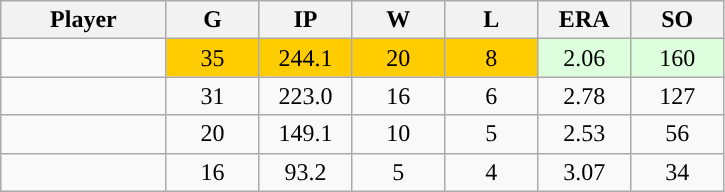<table class="wikitable sortable">
<tr>
<th bgcolor="#DDDDFF" width="16%">Player</th>
<th bgcolor="#DDDDFF" width="9%">G</th>
<th bgcolor="#DDDDFF" width="9%">IP</th>
<th bgcolor="#DDDDFF" width="9%">W</th>
<th bgcolor="#DDDDFF" width="9%">L</th>
<th bgcolor="#DDDDFF" width="9%">ERA</th>
<th bgcolor="#DDDDFF" width="9%">SO</th>
</tr>
<tr align="center">
<td></td>
<td style="background:#fc0;">35</td>
<td style="background:#fc0;">244.1</td>
<td style="background:#fc0;">20</td>
<td style="background:#fc0;">8</td>
<td style="background:#DDFFDD;">2.06</td>
<td style="background:#DDFFDD;">160</td>
</tr>
<tr align=center>
<td></td>
<td>31</td>
<td>223.0</td>
<td>16</td>
<td>6</td>
<td>2.78</td>
<td>127</td>
</tr>
<tr align="center">
<td></td>
<td>20</td>
<td>149.1</td>
<td>10</td>
<td>5</td>
<td>2.53</td>
<td>56</td>
</tr>
<tr align="center">
<td></td>
<td>16</td>
<td>93.2</td>
<td>5</td>
<td>4</td>
<td>3.07</td>
<td>34</td>
</tr>
</table>
